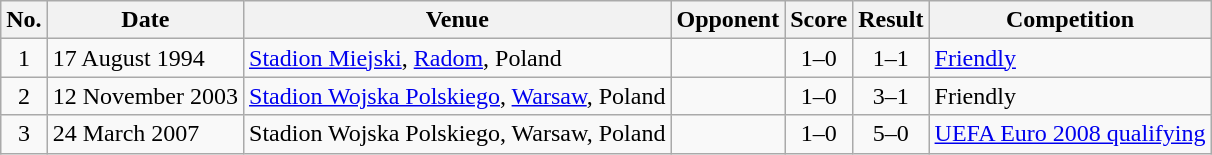<table class="wikitable sortable">
<tr>
<th scope="col">No.</th>
<th scope="col">Date</th>
<th scope="col">Venue</th>
<th scope="col">Opponent</th>
<th scope="col">Score</th>
<th scope="col">Result</th>
<th scope="col">Competition</th>
</tr>
<tr>
<td align="center">1</td>
<td>17 August 1994</td>
<td><a href='#'>Stadion Miejski</a>, <a href='#'>Radom</a>, Poland</td>
<td></td>
<td align="center">1–0</td>
<td align="center">1–1</td>
<td><a href='#'>Friendly</a></td>
</tr>
<tr>
<td align="center">2</td>
<td>12 November 2003</td>
<td><a href='#'>Stadion Wojska Polskiego</a>, <a href='#'>Warsaw</a>, Poland</td>
<td></td>
<td align="center">1–0</td>
<td align="center">3–1</td>
<td>Friendly</td>
</tr>
<tr>
<td align="center">3</td>
<td>24 March 2007</td>
<td>Stadion Wojska Polskiego, Warsaw, Poland</td>
<td></td>
<td align="center">1–0</td>
<td align="center">5–0</td>
<td><a href='#'>UEFA Euro 2008 qualifying</a></td>
</tr>
</table>
